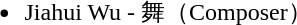<table border="0" cellpadding="5" width="100%">
<tr ---- valign="top">
<td width="50%"></td>
<td width="50%"></td>
</tr>
<tr ---->
<td valign="top"><br><ul><li>Jiahui Wu - 舞（Composer）</li></ul></td>
</tr>
</table>
